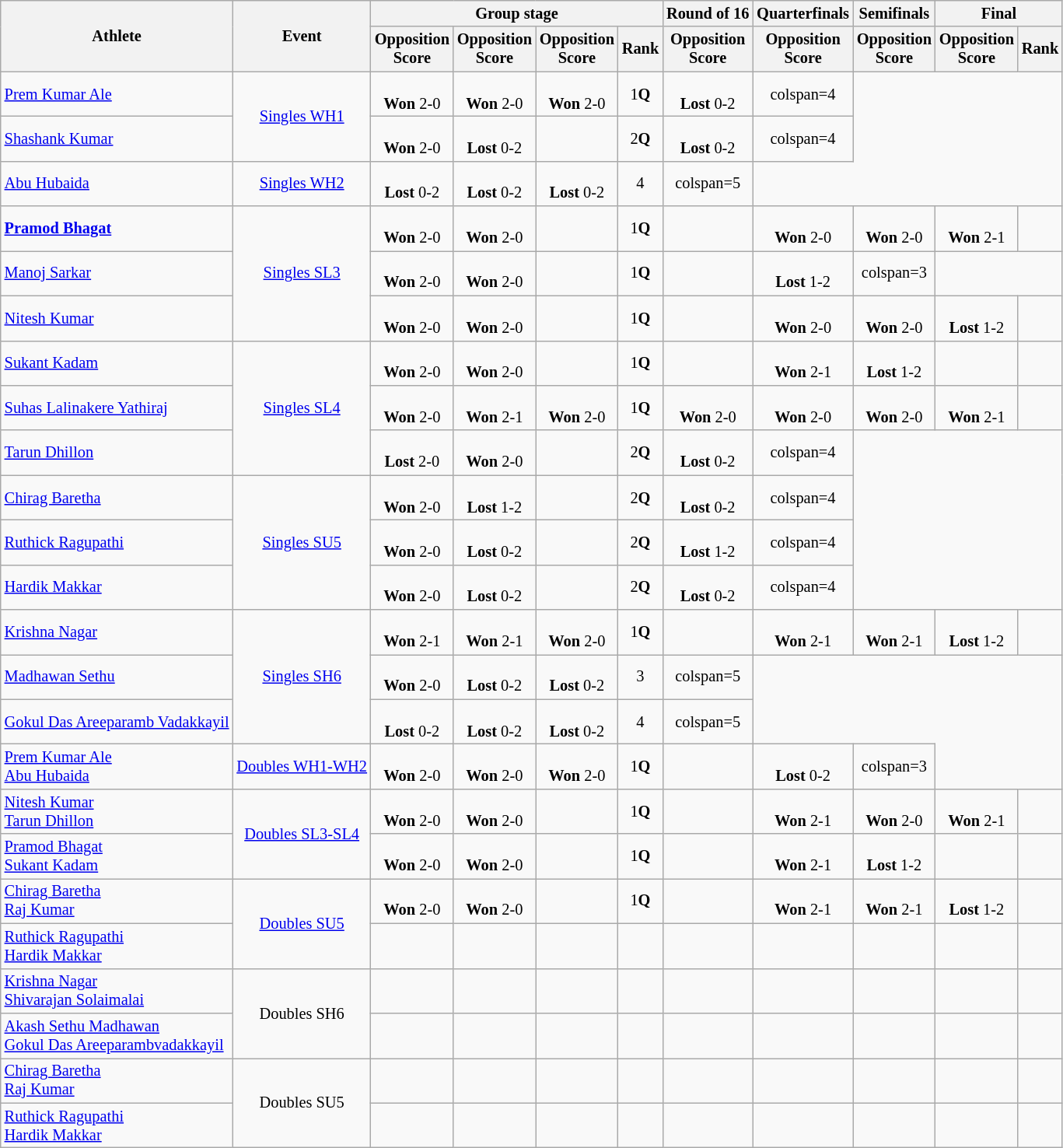<table class="wikitable" style="text-align:center; font-size:85%">
<tr>
<th rowspan="2">Athlete</th>
<th rowspan="2">Event</th>
<th colspan="4">Group stage</th>
<th>Round of 16</th>
<th>Quarterfinals</th>
<th>Semifinals</th>
<th colspan="2">Final</th>
</tr>
<tr>
<th>Opposition<br>Score</th>
<th>Opposition<br>Score</th>
<th>Opposition<br>Score</th>
<th>Rank</th>
<th>Opposition<br>Score</th>
<th>Opposition<br>Score</th>
<th>Opposition<br>Score</th>
<th>Opposition<br>Score</th>
<th>Rank</th>
</tr>
<tr>
<td align="left"><a href='#'>Prem Kumar Ale</a></td>
<td rowspan="2"><a href='#'>Singles WH1</a></td>
<td><br><strong>Won</strong> 2-0</td>
<td><br><strong>Won</strong> 2-0</td>
<td><br><strong>Won</strong> 2-0</td>
<td>1<strong>Q</strong></td>
<td><br><strong>Lost</strong> 0-2</td>
<td>colspan=4 </td>
</tr>
<tr>
<td align="left"><a href='#'>Shashank Kumar</a></td>
<td><br><strong>Won</strong> 2-0</td>
<td><br><strong>Lost</strong> 0-2</td>
<td></td>
<td>2<strong>Q</strong></td>
<td><br><strong>Lost</strong> 0-2</td>
<td>colspan=4 </td>
</tr>
<tr>
<td align="left"><a href='#'>Abu Hubaida</a></td>
<td><a href='#'>Singles WH2</a></td>
<td><br><strong>Lost</strong> 0-2</td>
<td><br><strong>Lost</strong> 0-2</td>
<td><br><strong>Lost</strong> 0-2</td>
<td>4</td>
<td>colspan=5 </td>
</tr>
<tr>
<td align="left"><strong><a href='#'>Pramod Bhagat</a></strong></td>
<td rowspan="3"><a href='#'>Singles SL3</a></td>
<td><br><strong>Won</strong> 2-0</td>
<td><br><strong>Won</strong> 2-0</td>
<td></td>
<td>1<strong>Q</strong></td>
<td></td>
<td><br> <strong>Won</strong> 2-0</td>
<td><br> <strong>Won</strong> 2-0</td>
<td><br> <strong>Won</strong> 2-1</td>
<td></td>
</tr>
<tr>
<td align="left"><a href='#'>Manoj Sarkar</a></td>
<td><br> <strong>Won</strong> 2-0</td>
<td><br> <strong>Won</strong> 2-0</td>
<td></td>
<td>1<strong>Q</strong></td>
<td></td>
<td><br> <strong>Lost</strong> 1-2</td>
<td>colspan=3 </td>
</tr>
<tr>
<td align="left"><a href='#'>Nitesh Kumar</a></td>
<td><br><strong>Won</strong> 2-0</td>
<td><br><strong>Won</strong> 2-0</td>
<td></td>
<td>1<strong>Q</strong></td>
<td></td>
<td><br><strong>Won</strong> 2-0</td>
<td><br><strong>Won</strong> 2-0</td>
<td><br> <strong>Lost</strong> 1-2</td>
<td></td>
</tr>
<tr>
<td align="left"><a href='#'>Sukant Kadam</a></td>
<td rowspan="3"><a href='#'>Singles SL4</a></td>
<td><br><strong>Won</strong> 2-0</td>
<td><br><strong>Won</strong> 2-0</td>
<td></td>
<td>1<strong>Q</strong></td>
<td></td>
<td><br> <strong>Won</strong> 2-1</td>
<td><br> <strong>Lost</strong> 1-2</td>
<td></td>
<td></td>
</tr>
<tr>
<td align="left"><a href='#'>Suhas Lalinakere Yathiraj</a></td>
<td><br><strong>Won</strong> 2-0</td>
<td><br><strong>Won</strong> 2-1</td>
<td><br><strong>Won</strong> 2-0</td>
<td>1<strong>Q</strong></td>
<td><br><strong>Won</strong> 2-0</td>
<td><br><strong>Won</strong> 2-0</td>
<td><br><strong>Won</strong> 2-0</td>
<td><br><strong>Won</strong> 2-1</td>
<td></td>
</tr>
<tr>
<td align="left"><a href='#'>Tarun Dhillon</a></td>
<td><br><strong>Lost</strong> 2-0</td>
<td><br><strong>Won</strong> 2-0</td>
<td></td>
<td>2<strong>Q</strong></td>
<td><br><strong>Lost</strong> 0-2</td>
<td>colspan=4 </td>
</tr>
<tr>
<td align="left"><a href='#'>Chirag Baretha</a></td>
<td rowspan="3"><a href='#'>Singles SU5</a></td>
<td><br><strong>Won</strong> 2-0</td>
<td><br><strong>Lost</strong> 1-2</td>
<td></td>
<td>2<strong>Q</strong></td>
<td><br><strong>Lost</strong> 0-2</td>
<td>colspan=4 </td>
</tr>
<tr>
<td align="left"><a href='#'>Ruthick Ragupathi</a></td>
<td><br><strong>Won</strong> 2-0</td>
<td><br><strong>Lost</strong> 0-2</td>
<td></td>
<td>2<strong>Q</strong></td>
<td><br><strong>Lost</strong> 1-2</td>
<td>colspan=4 </td>
</tr>
<tr>
<td align="left"><a href='#'>Hardik Makkar</a></td>
<td><br><strong>Won</strong> 2-0</td>
<td><br><strong>Lost</strong> 0-2</td>
<td></td>
<td>2<strong>Q</strong></td>
<td><br><strong>Lost</strong> 0-2</td>
<td>colspan=4 </td>
</tr>
<tr>
<td align="left"><a href='#'>Krishna Nagar</a></td>
<td rowspan="3"><a href='#'>Singles SH6</a></td>
<td><br><strong>Won</strong> 2-1</td>
<td><br><strong>Won</strong> 2-1</td>
<td><br><strong>Won</strong> 2-0</td>
<td>1<strong>Q</strong></td>
<td></td>
<td><br><strong>Won</strong> 2-1</td>
<td><br><strong>Won</strong> 2-1</td>
<td><br><strong>Lost</strong> 1-2</td>
<td></td>
</tr>
<tr>
<td align="left"><a href='#'>Madhawan Sethu</a></td>
<td><br><strong>Won</strong> 2-0</td>
<td><br><strong>Lost</strong> 0-2</td>
<td><br><strong>Lost</strong> 0-2</td>
<td>3</td>
<td>colspan=5 </td>
</tr>
<tr>
<td align="left"><a href='#'>Gokul Das Areeparamb Vadakkayil</a></td>
<td><br><strong>Lost</strong> 0-2</td>
<td><br><strong>Lost</strong> 0-2</td>
<td><br><strong>Lost</strong> 0-2</td>
<td>4</td>
<td>colspan=5 </td>
</tr>
<tr>
<td align="left"><a href='#'>Prem Kumar Ale</a><br><a href='#'>Abu Hubaida</a></td>
<td><a href='#'>Doubles WH1-WH2</a></td>
<td><br><strong>Won</strong> 2-0</td>
<td><br><strong>Won</strong> 2-0</td>
<td><br><strong>Won</strong> 2-0</td>
<td>1<strong>Q</strong></td>
<td></td>
<td><br><strong>Lost</strong> 0-2</td>
<td>colspan=3 </td>
</tr>
<tr>
<td align="left"><a href='#'>Nitesh Kumar</a><br><a href='#'>Tarun Dhillon</a></td>
<td rowspan="2"><a href='#'>Doubles SL3-SL4</a></td>
<td><br><strong>Won</strong> 2-0</td>
<td><br><strong>Won</strong> 2-0</td>
<td></td>
<td>1<strong>Q</strong></td>
<td></td>
<td><br><strong>Won</strong> 2-1</td>
<td><br><strong>Won</strong> 2-0</td>
<td><br><strong>Won</strong> 2-1</td>
<td></td>
</tr>
<tr>
<td align="left"><a href='#'>Pramod Bhagat</a><br><a href='#'>Sukant Kadam</a></td>
<td><br><strong>Won</strong> 2-0</td>
<td><br><strong>Won</strong> 2-0</td>
<td></td>
<td>1<strong>Q</strong></td>
<td></td>
<td><br><strong>Won</strong> 2-1</td>
<td><br><strong>Lost</strong> 1-2</td>
<td></td>
<td></td>
</tr>
<tr>
<td align="left"><a href='#'>Chirag Baretha</a><br><a href='#'>Raj Kumar</a></td>
<td rowspan="2"><a href='#'>Doubles SU5</a></td>
<td><br><strong>Won</strong> 2-0</td>
<td><br><strong>Won</strong> 2-0</td>
<td></td>
<td>1<strong>Q</strong></td>
<td></td>
<td><br><strong>Won</strong> 2-1</td>
<td><br><strong>Won</strong> 2-1</td>
<td><br><strong>Lost</strong> 1-2</td>
<td></td>
</tr>
<tr>
<td align="left"><a href='#'>Ruthick Ragupathi</a><br><a href='#'>Hardik Makkar</a></td>
<td></td>
<td></td>
<td></td>
<td></td>
<td></td>
<td></td>
<td></td>
<td></td>
<td></td>
</tr>
<tr>
<td align="left"><a href='#'>Krishna Nagar</a><br><a href='#'>Shivarajan Solaimalai</a></td>
<td rowspan="2">Doubles SH6</td>
<td><br></td>
<td></td>
<td></td>
<td></td>
<td></td>
<td></td>
<td></td>
<td></td>
<td></td>
</tr>
<tr>
<td align="left"><a href='#'>Akash Sethu Madhawan</a><br><a href='#'>Gokul Das Areeparambvadakkayil</a></td>
<td></td>
<td></td>
<td></td>
<td></td>
<td></td>
<td></td>
<td></td>
<td></td>
<td></td>
</tr>
<tr>
<td align="left"><a href='#'>Chirag Baretha</a><br><a href='#'>Raj Kumar</a></td>
<td rowspan="2">Doubles SU5</td>
<td></td>
<td></td>
<td></td>
<td></td>
<td></td>
<td></td>
<td></td>
<td></td>
<td></td>
</tr>
<tr>
<td align="left"><a href='#'>Ruthick Ragupathi</a><br><a href='#'>Hardik Makkar</a></td>
<td></td>
<td></td>
<td></td>
<td></td>
<td></td>
<td></td>
<td></td>
<td></td>
<td></td>
</tr>
</table>
